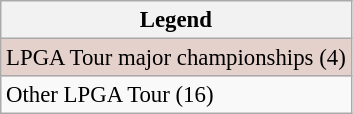<table class="wikitable" style="font-size:95%;">
<tr>
<th>Legend</th>
</tr>
<tr style="background:#e5d1cb;">
<td>LPGA Tour major championships (4)</td>
</tr>
<tr>
<td>Other LPGA Tour (16)</td>
</tr>
</table>
